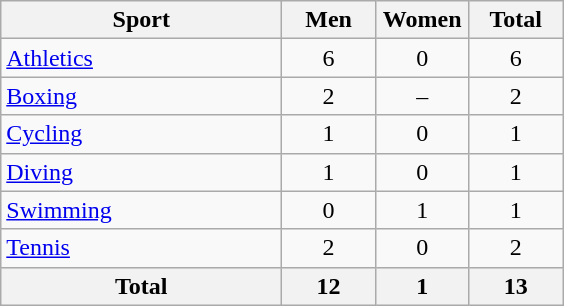<table class="wikitable sortable" style="text-align:center;">
<tr>
<th width=180>Sport</th>
<th width=55>Men</th>
<th width=55>Women</th>
<th width=55>Total</th>
</tr>
<tr>
<td align=left><a href='#'>Athletics</a></td>
<td>6</td>
<td>0</td>
<td>6</td>
</tr>
<tr>
<td align=left><a href='#'>Boxing</a></td>
<td>2</td>
<td>–</td>
<td>2</td>
</tr>
<tr>
<td align=left><a href='#'>Cycling</a></td>
<td>1</td>
<td>0</td>
<td>1</td>
</tr>
<tr>
<td align=left><a href='#'>Diving</a></td>
<td>1</td>
<td>0</td>
<td>1</td>
</tr>
<tr>
<td align=left><a href='#'>Swimming</a></td>
<td>0</td>
<td>1</td>
<td>1</td>
</tr>
<tr>
<td align=left><a href='#'>Tennis</a></td>
<td>2</td>
<td>0</td>
<td>2</td>
</tr>
<tr>
<th>Total</th>
<th>12</th>
<th>1</th>
<th>13</th>
</tr>
</table>
